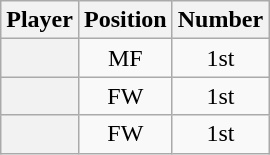<table class="wikitable plainrowheaders sortable" style="text-align:center">
<tr>
<th scope=col>Player</th>
<th scope=col>Position</th>
<th scope=col>Number</th>
</tr>
<tr>
<th scope=row></th>
<td>MF</td>
<td>1st</td>
</tr>
<tr>
<th scope=row></th>
<td>FW</td>
<td>1st</td>
</tr>
<tr>
<th scope=row></th>
<td>FW</td>
<td>1st</td>
</tr>
</table>
